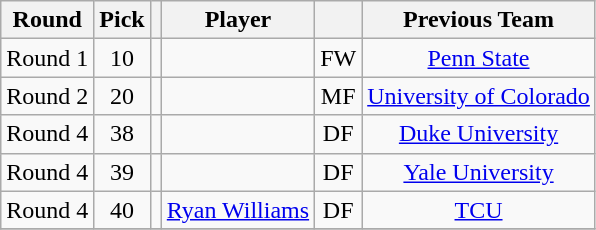<table class="wikitable sortable" style="text-align: center;">
<tr>
<th>Round</th>
<th>Pick</th>
<th></th>
<th>Player</th>
<th></th>
<th>Previous Team</th>
</tr>
<tr>
<td>Round 1</td>
<td>10</td>
<td></td>
<td></td>
<td>FW</td>
<td><a href='#'>Penn State</a></td>
</tr>
<tr>
<td>Round 2</td>
<td>20</td>
<td></td>
<td></td>
<td>MF</td>
<td><a href='#'>University of Colorado</a></td>
</tr>
<tr>
<td>Round 4</td>
<td>38</td>
<td></td>
<td></td>
<td>DF</td>
<td><a href='#'>Duke University</a></td>
</tr>
<tr>
<td>Round 4</td>
<td>39</td>
<td></td>
<td></td>
<td>DF</td>
<td><a href='#'>Yale University</a></td>
</tr>
<tr>
<td>Round 4</td>
<td>40</td>
<td></td>
<td><a href='#'>Ryan Williams</a></td>
<td>DF</td>
<td><a href='#'>TCU</a></td>
</tr>
<tr>
</tr>
</table>
